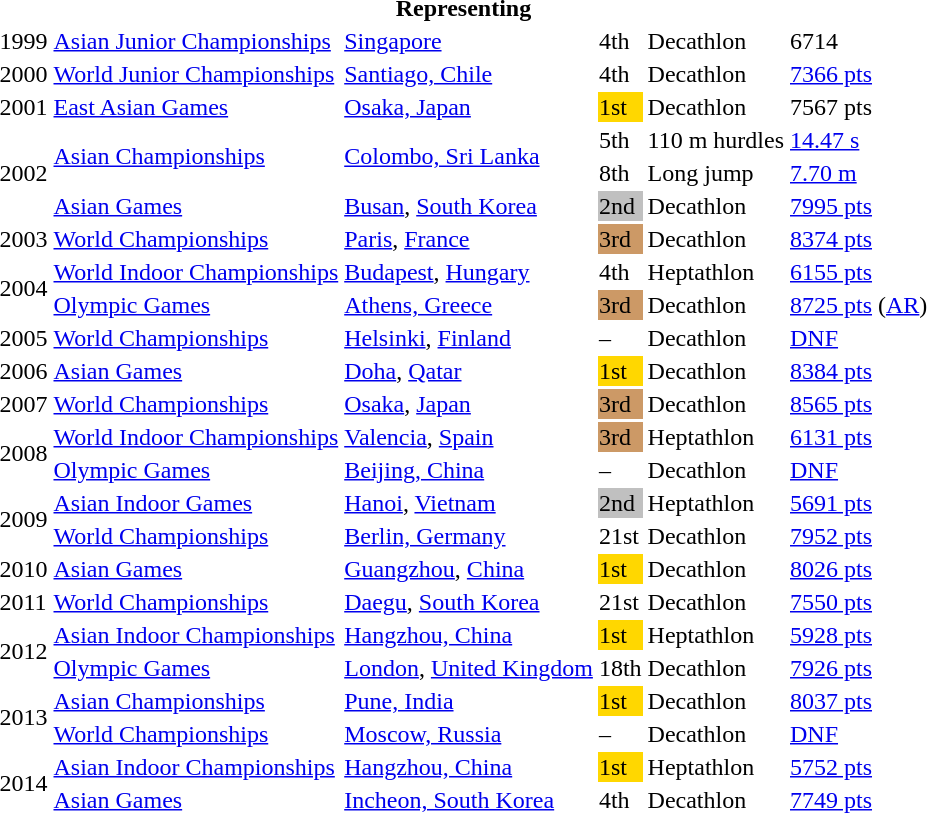<table>
<tr>
<th colspan="6">Representing </th>
</tr>
<tr>
<td>1999</td>
<td><a href='#'>Asian Junior Championships</a></td>
<td><a href='#'>Singapore</a></td>
<td>4th</td>
<td>Decathlon</td>
<td>6714 </td>
</tr>
<tr>
<td>2000</td>
<td><a href='#'>World Junior Championships</a></td>
<td><a href='#'>Santiago, Chile</a></td>
<td>4th</td>
<td>Decathlon</td>
<td><a href='#'>7366 pts</a></td>
</tr>
<tr>
<td>2001</td>
<td><a href='#'>East Asian Games</a></td>
<td><a href='#'>Osaka, Japan</a></td>
<td bgcolor="gold">1st</td>
<td>Decathlon</td>
<td>7567 pts</td>
</tr>
<tr>
<td rowspan=3>2002</td>
<td rowspan=2><a href='#'>Asian Championships</a></td>
<td rowspan=2><a href='#'>Colombo, Sri Lanka</a></td>
<td>5th</td>
<td>110 m hurdles</td>
<td><a href='#'>14.47 s</a></td>
</tr>
<tr>
<td>8th</td>
<td>Long jump</td>
<td><a href='#'>7.70 m</a></td>
</tr>
<tr>
<td><a href='#'>Asian Games</a></td>
<td><a href='#'>Busan</a>, <a href='#'>South Korea</a></td>
<td bgcolor="silver">2nd</td>
<td>Decathlon</td>
<td><a href='#'>7995 pts</a></td>
</tr>
<tr>
<td>2003</td>
<td><a href='#'>World Championships</a></td>
<td><a href='#'>Paris</a>, <a href='#'>France</a></td>
<td bgcolor="CC9966">3rd</td>
<td>Decathlon</td>
<td><a href='#'>8374 pts</a></td>
</tr>
<tr>
<td rowspan=2>2004</td>
<td><a href='#'>World Indoor Championships</a></td>
<td><a href='#'>Budapest</a>, <a href='#'>Hungary</a></td>
<td>4th</td>
<td>Heptathlon</td>
<td><a href='#'>6155 pts</a></td>
</tr>
<tr>
<td><a href='#'>Olympic Games</a></td>
<td><a href='#'>Athens, Greece</a></td>
<td bgcolor="CC9966">3rd</td>
<td>Decathlon</td>
<td><a href='#'>8725 pts</a> (<a href='#'>AR</a>)</td>
</tr>
<tr>
<td>2005</td>
<td><a href='#'>World Championships</a></td>
<td><a href='#'>Helsinki</a>, <a href='#'>Finland</a></td>
<td>–</td>
<td>Decathlon</td>
<td><a href='#'>DNF</a></td>
</tr>
<tr>
<td>2006</td>
<td><a href='#'>Asian Games</a></td>
<td><a href='#'>Doha</a>, <a href='#'>Qatar</a></td>
<td bgcolor="gold">1st</td>
<td>Decathlon</td>
<td><a href='#'>8384 pts</a></td>
</tr>
<tr>
<td>2007</td>
<td><a href='#'>World Championships</a></td>
<td><a href='#'>Osaka</a>, <a href='#'>Japan</a></td>
<td bgcolor="CC9966">3rd</td>
<td>Decathlon</td>
<td><a href='#'>8565 pts</a></td>
</tr>
<tr>
<td rowspan=2>2008</td>
<td><a href='#'>World Indoor Championships</a></td>
<td><a href='#'>Valencia</a>, <a href='#'>Spain</a></td>
<td bgcolor="CC9966">3rd</td>
<td>Heptathlon</td>
<td><a href='#'>6131 pts</a></td>
</tr>
<tr>
<td><a href='#'>Olympic Games</a></td>
<td><a href='#'>Beijing, China</a></td>
<td>–</td>
<td>Decathlon</td>
<td><a href='#'>DNF</a></td>
</tr>
<tr>
<td rowspan=2>2009</td>
<td><a href='#'>Asian Indoor Games</a></td>
<td><a href='#'>Hanoi</a>, <a href='#'>Vietnam</a></td>
<td bgcolor="silver">2nd</td>
<td>Heptathlon</td>
<td><a href='#'>5691 pts</a></td>
</tr>
<tr>
<td><a href='#'>World Championships</a></td>
<td><a href='#'>Berlin, Germany</a></td>
<td>21st</td>
<td>Decathlon</td>
<td><a href='#'>7952 pts</a></td>
</tr>
<tr>
<td>2010</td>
<td><a href='#'>Asian Games</a></td>
<td><a href='#'>Guangzhou</a>, <a href='#'>China</a></td>
<td bgcolor="gold">1st</td>
<td>Decathlon</td>
<td><a href='#'>8026 pts</a></td>
</tr>
<tr>
<td>2011</td>
<td><a href='#'>World Championships</a></td>
<td><a href='#'>Daegu</a>, <a href='#'>South Korea</a></td>
<td>21st</td>
<td>Decathlon</td>
<td><a href='#'>7550 pts</a></td>
</tr>
<tr>
<td rowspan=2>2012</td>
<td><a href='#'>Asian Indoor Championships</a></td>
<td><a href='#'>Hangzhou, China</a></td>
<td bgcolor="gold">1st</td>
<td>Heptathlon</td>
<td><a href='#'>5928 pts</a></td>
</tr>
<tr>
<td><a href='#'>Olympic Games</a></td>
<td><a href='#'>London</a>, <a href='#'>United Kingdom</a></td>
<td>18th</td>
<td>Decathlon</td>
<td><a href='#'>7926 pts</a></td>
</tr>
<tr>
<td rowspan=2>2013</td>
<td><a href='#'>Asian Championships</a></td>
<td><a href='#'>Pune, India</a></td>
<td bgcolor=gold>1st</td>
<td>Decathlon</td>
<td><a href='#'>8037 pts</a></td>
</tr>
<tr>
<td><a href='#'>World Championships</a></td>
<td><a href='#'>Moscow, Russia</a></td>
<td>–</td>
<td>Decathlon</td>
<td><a href='#'>DNF</a></td>
</tr>
<tr>
<td rowspan=2>2014</td>
<td><a href='#'>Asian Indoor Championships</a></td>
<td><a href='#'>Hangzhou, China</a></td>
<td bgcolor="gold">1st</td>
<td>Heptathlon</td>
<td><a href='#'>5752 pts</a></td>
</tr>
<tr>
<td><a href='#'>Asian Games</a></td>
<td><a href='#'>Incheon, South Korea</a></td>
<td>4th</td>
<td>Decathlon</td>
<td><a href='#'>7749 pts</a></td>
</tr>
</table>
